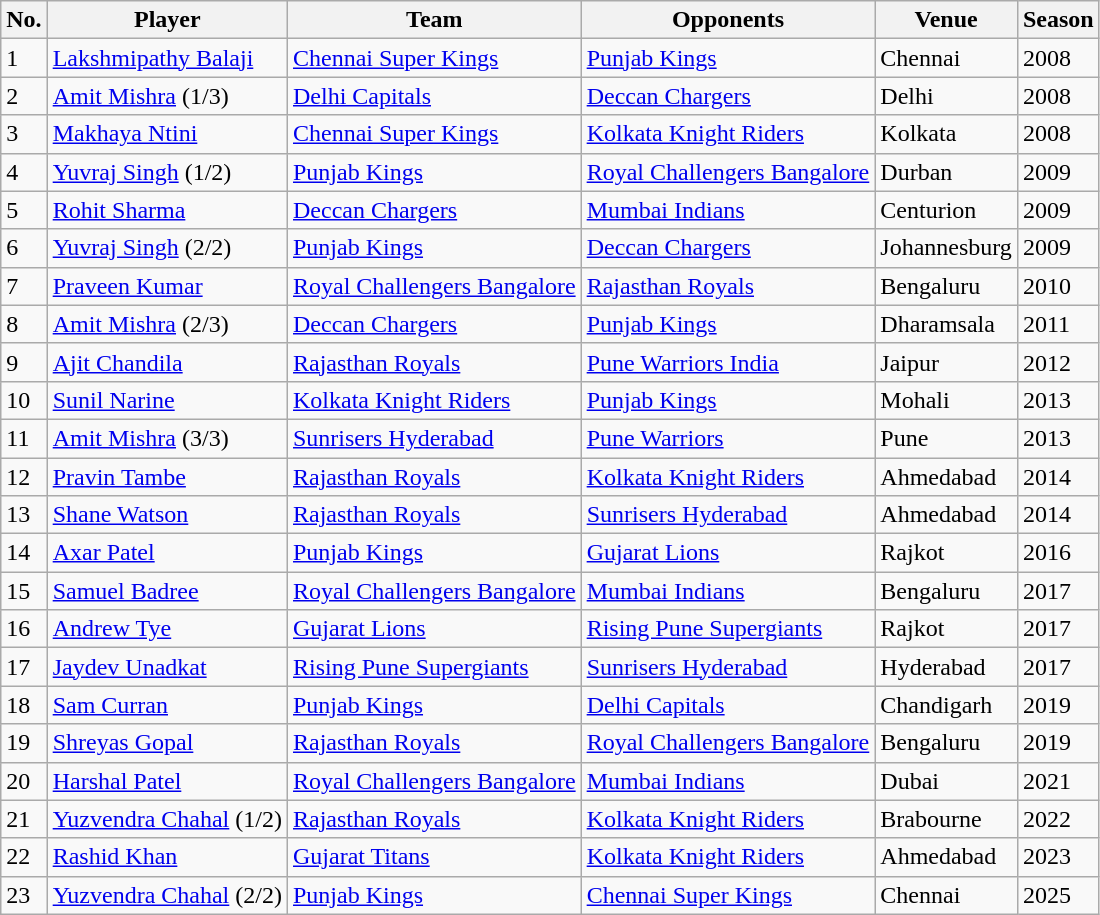<table class="wikitable">
<tr>
<th>No.</th>
<th>Player</th>
<th>Team</th>
<th>Opponents</th>
<th>Venue</th>
<th>Season</th>
</tr>
<tr>
<td>1</td>
<td><a href='#'>Lakshmipathy Balaji</a></td>
<td><a href='#'>Chennai Super Kings</a></td>
<td><a href='#'>Punjab Kings</a></td>
<td>Chennai</td>
<td>2008</td>
</tr>
<tr>
<td>2</td>
<td><a href='#'>Amit Mishra</a> (1/3)</td>
<td><a href='#'>Delhi Capitals</a></td>
<td><a href='#'>Deccan Chargers</a></td>
<td>Delhi</td>
<td>2008</td>
</tr>
<tr>
<td>3</td>
<td><a href='#'>Makhaya Ntini</a></td>
<td><a href='#'>Chennai Super Kings</a></td>
<td><a href='#'>Kolkata Knight Riders</a></td>
<td>Kolkata</td>
<td>2008</td>
</tr>
<tr>
<td>4</td>
<td><a href='#'>Yuvraj Singh</a> (1/2)</td>
<td><a href='#'>Punjab Kings</a></td>
<td><a href='#'>Royal Challengers Bangalore</a></td>
<td>Durban</td>
<td>2009</td>
</tr>
<tr>
<td>5</td>
<td><a href='#'>Rohit Sharma</a></td>
<td><a href='#'>Deccan Chargers</a></td>
<td><a href='#'>Mumbai Indians</a></td>
<td>Centurion</td>
<td>2009</td>
</tr>
<tr>
<td>6</td>
<td><a href='#'>Yuvraj Singh</a> (2/2)</td>
<td><a href='#'>Punjab Kings</a></td>
<td><a href='#'>Deccan Chargers</a></td>
<td>Johannesburg</td>
<td>2009</td>
</tr>
<tr>
<td>7</td>
<td><a href='#'>Praveen Kumar</a></td>
<td><a href='#'>Royal Challengers Bangalore</a></td>
<td><a href='#'>Rajasthan Royals</a></td>
<td>Bengaluru</td>
<td>2010</td>
</tr>
<tr>
<td>8</td>
<td><a href='#'>Amit Mishra</a> (2/3)</td>
<td><a href='#'>Deccan Chargers</a></td>
<td><a href='#'>Punjab Kings</a></td>
<td>Dharamsala</td>
<td>2011</td>
</tr>
<tr>
<td>9</td>
<td><a href='#'>Ajit Chandila</a></td>
<td><a href='#'>Rajasthan Royals</a></td>
<td><a href='#'>Pune Warriors India</a></td>
<td>Jaipur</td>
<td>2012</td>
</tr>
<tr>
<td>10</td>
<td><a href='#'>Sunil Narine</a></td>
<td><a href='#'>Kolkata Knight Riders</a></td>
<td><a href='#'>Punjab Kings</a></td>
<td>Mohali</td>
<td>2013</td>
</tr>
<tr>
<td>11</td>
<td><a href='#'>Amit Mishra</a> (3/3)</td>
<td><a href='#'>Sunrisers Hyderabad</a></td>
<td><a href='#'>Pune Warriors</a></td>
<td>Pune</td>
<td>2013</td>
</tr>
<tr>
<td>12</td>
<td><a href='#'>Pravin Tambe</a></td>
<td><a href='#'>Rajasthan Royals</a></td>
<td><a href='#'>Kolkata Knight Riders</a></td>
<td>Ahmedabad</td>
<td>2014</td>
</tr>
<tr>
<td>13</td>
<td><a href='#'>Shane Watson</a></td>
<td><a href='#'>Rajasthan Royals</a></td>
<td><a href='#'>Sunrisers Hyderabad</a></td>
<td>Ahmedabad</td>
<td>2014</td>
</tr>
<tr>
<td>14</td>
<td><a href='#'>Axar Patel</a></td>
<td><a href='#'>Punjab Kings</a></td>
<td><a href='#'>Gujarat Lions</a></td>
<td>Rajkot</td>
<td>2016</td>
</tr>
<tr>
<td>15</td>
<td><a href='#'>Samuel Badree</a></td>
<td><a href='#'>Royal Challengers Bangalore</a></td>
<td><a href='#'>Mumbai Indians</a></td>
<td>Bengaluru</td>
<td>2017</td>
</tr>
<tr>
<td>16</td>
<td><a href='#'>Andrew Tye</a></td>
<td><a href='#'>Gujarat Lions</a></td>
<td><a href='#'>Rising Pune Supergiants</a></td>
<td>Rajkot</td>
<td>2017</td>
</tr>
<tr>
<td>17</td>
<td><a href='#'>Jaydev Unadkat</a></td>
<td><a href='#'>Rising Pune Supergiants</a></td>
<td><a href='#'>Sunrisers Hyderabad</a></td>
<td>Hyderabad</td>
<td>2017</td>
</tr>
<tr>
<td>18</td>
<td><a href='#'>Sam Curran</a></td>
<td><a href='#'>Punjab Kings</a></td>
<td><a href='#'>Delhi Capitals</a></td>
<td>Chandigarh</td>
<td>2019</td>
</tr>
<tr>
<td>19</td>
<td><a href='#'>Shreyas Gopal</a></td>
<td><a href='#'>Rajasthan Royals</a></td>
<td><a href='#'>Royal Challengers Bangalore</a></td>
<td>Bengaluru</td>
<td>2019</td>
</tr>
<tr>
<td>20</td>
<td><a href='#'>Harshal Patel</a></td>
<td><a href='#'>Royal Challengers Bangalore</a></td>
<td><a href='#'>Mumbai Indians</a></td>
<td>Dubai</td>
<td>2021</td>
</tr>
<tr>
<td>21</td>
<td><a href='#'>Yuzvendra Chahal</a> (1/2)</td>
<td><a href='#'>Rajasthan Royals</a></td>
<td><a href='#'>Kolkata Knight Riders</a></td>
<td>Brabourne</td>
<td>2022</td>
</tr>
<tr>
<td>22</td>
<td><a href='#'>Rashid Khan</a></td>
<td><a href='#'>Gujarat Titans</a></td>
<td><a href='#'>Kolkata Knight Riders</a></td>
<td>Ahmedabad</td>
<td>2023</td>
</tr>
<tr>
<td>23</td>
<td><a href='#'>Yuzvendra Chahal</a> (2/2)</td>
<td><a href='#'>Punjab Kings</a></td>
<td><a href='#'>Chennai Super Kings</a></td>
<td>Chennai</td>
<td>2025</td>
</tr>
</table>
